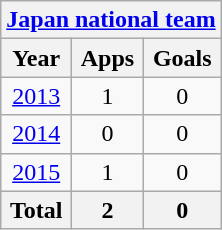<table class="wikitable" style="text-align:center">
<tr>
<th colspan=3><a href='#'>Japan national team</a></th>
</tr>
<tr>
<th>Year</th>
<th>Apps</th>
<th>Goals</th>
</tr>
<tr>
<td><a href='#'>2013</a></td>
<td>1</td>
<td>0</td>
</tr>
<tr>
<td><a href='#'>2014</a></td>
<td>0</td>
<td>0</td>
</tr>
<tr>
<td><a href='#'>2015</a></td>
<td>1</td>
<td>0</td>
</tr>
<tr>
<th>Total</th>
<th>2</th>
<th>0</th>
</tr>
</table>
